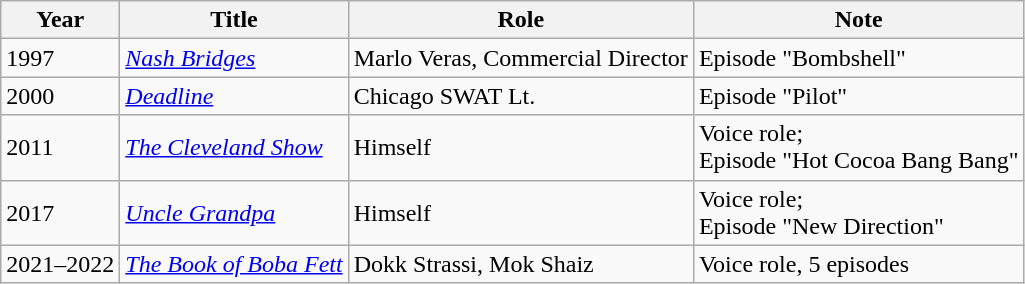<table class="wikitable">
<tr>
<th>Year</th>
<th>Title</th>
<th>Role</th>
<th>Note</th>
</tr>
<tr>
<td>1997</td>
<td style="text-align:left;"><em><a href='#'>Nash Bridges</a></em></td>
<td>Marlo Veras, Commercial Director</td>
<td>Episode "Bombshell"</td>
</tr>
<tr>
<td>2000</td>
<td style="text-align:left;"><em><a href='#'>Deadline</a></em></td>
<td>Chicago SWAT Lt.</td>
<td>Episode "Pilot"</td>
</tr>
<tr>
<td>2011</td>
<td style="text-align:left;"><em><a href='#'>The Cleveland Show</a></em></td>
<td>Himself</td>
<td>Voice role;<br>Episode "Hot Cocoa Bang Bang"</td>
</tr>
<tr>
<td>2017</td>
<td style="text-align:left;"><em><a href='#'>Uncle Grandpa</a></em></td>
<td>Himself</td>
<td>Voice role;<br>Episode "New Direction"</td>
</tr>
<tr>
<td>2021–2022</td>
<td style="text-align:left;"><em><a href='#'>The Book of Boba Fett</a></em></td>
<td>Dokk Strassi, Mok Shaiz</td>
<td>Voice role, 5 episodes</td>
</tr>
</table>
